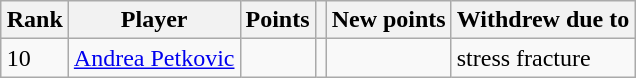<table class="wikitable sortable" style="margin:1em auto;">
<tr>
<th>Rank</th>
<th>Player</th>
<th>Points</th>
<th></th>
<th>New points</th>
<th>Withdrew due to</th>
</tr>
<tr>
<td>10</td>
<td> <a href='#'>Andrea Petkovic</a></td>
<td></td>
<td></td>
<td></td>
<td>stress fracture</td>
</tr>
</table>
